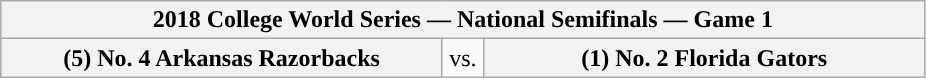<table class="wikitable">
<tr>
<th style="width: 595px;" colspan=3>2018 College World Series — National Semifinals — Game 1</th>
</tr>
<tr>
<th style="width: 287px; ">(5) No. 4 Arkansas Razorbacks</th>
<td style="width: 20px; text-align:center">vs.</td>
<th style="width: 287px; ">(1) No. 2 Florida Gators</th>
</tr>
</table>
